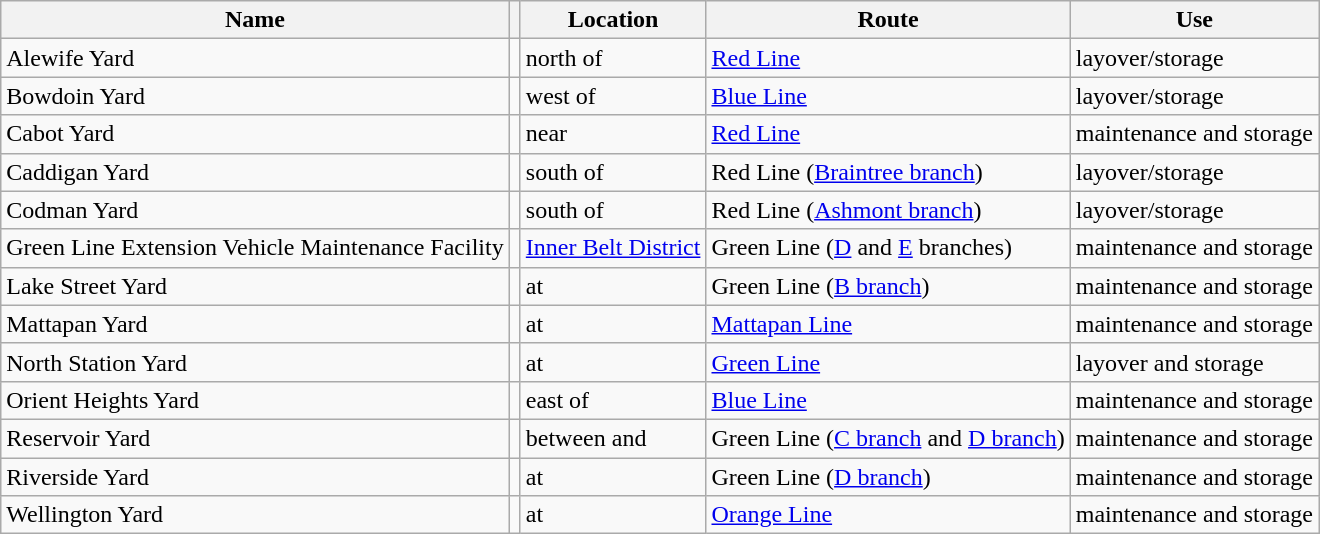<table class="wikitable sortable">
<tr>
<th>Name</th>
<th class="unsortable"></th>
<th>Location</th>
<th>Route</th>
<th>Use</th>
</tr>
<tr>
<td>Alewife Yard</td>
<td></td>
<td data-sort-value="Alewife">north of </td>
<td><a href='#'>Red Line</a></td>
<td>layover/storage</td>
</tr>
<tr>
<td>Bowdoin Yard</td>
<td></td>
<td data-sort-value="Bowdoin">west of </td>
<td><a href='#'>Blue Line</a></td>
<td>layover/storage</td>
</tr>
<tr>
<td>Cabot Yard</td>
<td></td>
<td data-sort-value="Broadway">near </td>
<td><a href='#'>Red Line</a></td>
<td>maintenance and storage</td>
</tr>
<tr>
<td>Caddigan Yard</td>
<td></td>
<td data-sort-value="Braintree">south of </td>
<td>Red Line (<a href='#'>Braintree branch</a>)</td>
<td>layover/storage</td>
</tr>
<tr>
<td>Codman Yard</td>
<td></td>
<td data-sort-value="Ashmont">south of </td>
<td>Red Line (<a href='#'>Ashmont branch</a>)</td>
<td>layover/storage</td>
</tr>
<tr>
<td>Green Line Extension Vehicle Maintenance Facility</td>
<td></td>
<td><a href='#'>Inner Belt District</a></td>
<td>Green Line (<a href='#'>D</a> and <a href='#'>E</a> branches)</td>
<td>maintenance and storage</td>
</tr>
<tr>
<td>Lake Street Yard</td>
<td></td>
<td data-sort-value="Boston College">at </td>
<td>Green Line (<a href='#'>B branch</a>)</td>
<td>maintenance and storage</td>
</tr>
<tr>
<td>Mattapan Yard</td>
<td></td>
<td data-sort-value="Mattapan">at </td>
<td><a href='#'>Mattapan Line</a></td>
<td>maintenance and storage</td>
</tr>
<tr>
<td>North Station Yard</td>
<td></td>
<td data-sort-value="North Station">at </td>
<td><a href='#'>Green Line</a></td>
<td>layover and storage</td>
</tr>
<tr>
<td>Orient Heights Yard</td>
<td></td>
<td data-sort-value="Orient Heights">east of </td>
<td><a href='#'>Blue Line</a></td>
<td>maintenance and storage</td>
</tr>
<tr>
<td>Reservoir Yard</td>
<td></td>
<td data-sort-value="Reservoir">between  and </td>
<td>Green Line (<a href='#'>C branch</a> and <a href='#'>D branch</a>)</td>
<td>maintenance and storage</td>
</tr>
<tr>
<td>Riverside Yard</td>
<td></td>
<td data-sort-value="Riverside">at </td>
<td>Green Line (<a href='#'>D branch</a>)</td>
<td>maintenance and storage</td>
</tr>
<tr>
<td>Wellington Yard</td>
<td></td>
<td data-sort-value="Wellington">at </td>
<td><a href='#'>Orange Line</a></td>
<td>maintenance and storage</td>
</tr>
</table>
